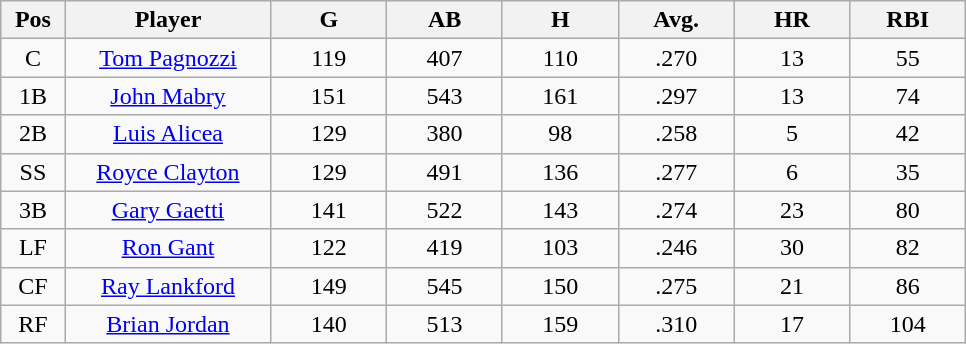<table class="wikitable sortable">
<tr>
<th bgcolor="#DDDDFF" width="5%">Pos</th>
<th bgcolor="#DDDDFF" width="16%">Player</th>
<th bgcolor="#DDDDFF" width="9%">G</th>
<th bgcolor="#DDDDFF" width="9%">AB</th>
<th bgcolor="#DDDDFF" width="9%">H</th>
<th bgcolor="#DDDDFF" width="9%">Avg.</th>
<th bgcolor="#DDDDFF" width="9%">HR</th>
<th bgcolor="#DDDDFF" width="9%">RBI</th>
</tr>
<tr align="center">
<td>C</td>
<td><a href='#'>Tom Pagnozzi</a></td>
<td>119</td>
<td>407</td>
<td>110</td>
<td>.270</td>
<td>13</td>
<td>55</td>
</tr>
<tr align="center">
<td>1B</td>
<td><a href='#'>John Mabry</a></td>
<td>151</td>
<td>543</td>
<td>161</td>
<td>.297</td>
<td>13</td>
<td>74</td>
</tr>
<tr align="center">
<td>2B</td>
<td><a href='#'>Luis Alicea</a></td>
<td>129</td>
<td>380</td>
<td>98</td>
<td>.258</td>
<td>5</td>
<td>42</td>
</tr>
<tr align="center">
<td>SS</td>
<td><a href='#'>Royce Clayton</a></td>
<td>129</td>
<td>491</td>
<td>136</td>
<td>.277</td>
<td>6</td>
<td>35</td>
</tr>
<tr align="center">
<td>3B</td>
<td><a href='#'>Gary Gaetti</a></td>
<td>141</td>
<td>522</td>
<td>143</td>
<td>.274</td>
<td>23</td>
<td>80</td>
</tr>
<tr align="center">
<td>LF</td>
<td><a href='#'>Ron Gant</a></td>
<td>122</td>
<td>419</td>
<td>103</td>
<td>.246</td>
<td>30</td>
<td>82</td>
</tr>
<tr align="center">
<td>CF</td>
<td><a href='#'>Ray Lankford</a></td>
<td>149</td>
<td>545</td>
<td>150</td>
<td>.275</td>
<td>21</td>
<td>86</td>
</tr>
<tr align="center">
<td>RF</td>
<td><a href='#'>Brian Jordan</a></td>
<td>140</td>
<td>513</td>
<td>159</td>
<td>.310</td>
<td>17</td>
<td>104</td>
</tr>
</table>
